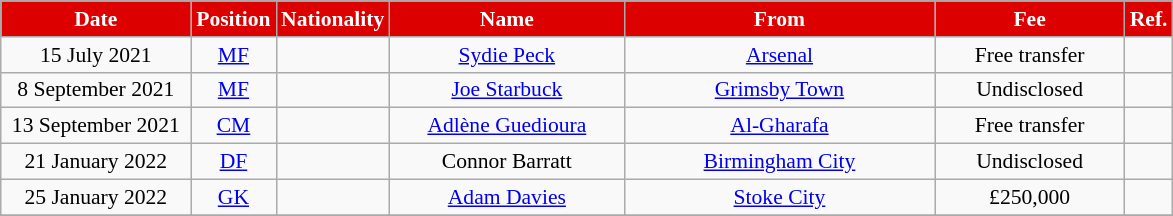<table class="wikitable"  style="text-align:center; font-size:90%; ">
<tr>
<th style="background:#DD0000;color:#FFFFFF; width:120px;">Date</th>
<th style="background:#DD0000;color:#FFFFFF; width:50px;">Position</th>
<th style="background:#DD0000;color:#FFFFFF; width:50px;">Nationality</th>
<th style="background:#DD0000;color:#FFFFFF; width:150px;">Name</th>
<th style="background:#DD0000;color:#FFFFFF; width:200px;">From</th>
<th style="background:#DD0000;color:#FFFFFF; width:120px;">Fee</th>
<th style="background:#DD0000;color:#FFFFFF; width:25px;">Ref.</th>
</tr>
<tr>
<td>15 July 2021</td>
<td><a href='#'>MF</a></td>
<td></td>
<td><a href='#'>Sydie Peck</a></td>
<td> <a href='#'>Arsenal</a></td>
<td>Free transfer</td>
<td></td>
</tr>
<tr>
<td>8 September 2021</td>
<td><a href='#'>MF</a></td>
<td></td>
<td><a href='#'>Joe Starbuck</a></td>
<td> <a href='#'>Grimsby Town</a></td>
<td>Undisclosed</td>
<td></td>
</tr>
<tr>
<td>13 September 2021</td>
<td><a href='#'>CM</a></td>
<td></td>
<td><a href='#'>Adlène Guedioura</a></td>
<td> <a href='#'>Al-Gharafa</a></td>
<td>Free transfer</td>
<td></td>
</tr>
<tr>
<td>21 January 2022</td>
<td><a href='#'>DF</a></td>
<td></td>
<td>Connor Barratt</td>
<td> <a href='#'>Birmingham City</a></td>
<td>Undisclosed</td>
<td></td>
</tr>
<tr>
<td>25 January 2022</td>
<td><a href='#'>GK</a></td>
<td></td>
<td><a href='#'>Adam Davies</a></td>
<td> <a href='#'>Stoke City</a></td>
<td>£250,000</td>
<td></td>
</tr>
<tr>
</tr>
</table>
